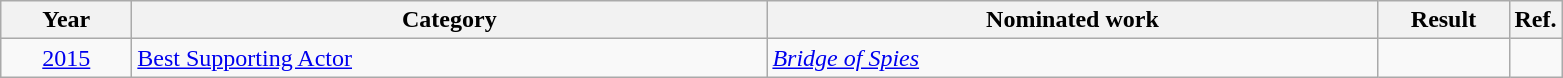<table class=wikitable>
<tr>
<th scope="col" style="width:5em;">Year</th>
<th scope="col" style="width:26em;">Category</th>
<th scope="col" style="width:25em;">Nominated work</th>
<th scope="col" style="width:5em;">Result</th>
<th>Ref.</th>
</tr>
<tr>
<td style="text-align:center;"><a href='#'>2015</a></td>
<td><a href='#'>Best Supporting Actor</a></td>
<td><em><a href='#'>Bridge of Spies</a></em></td>
<td></td>
<td style="text-align:center;"></td>
</tr>
</table>
